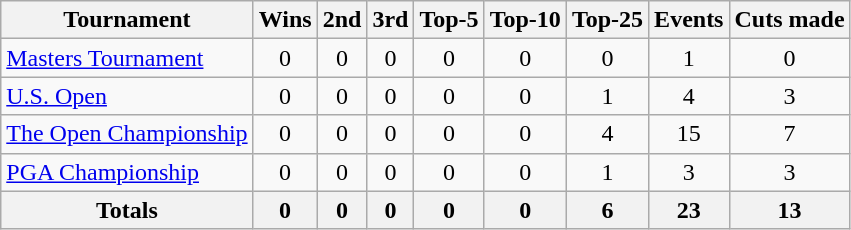<table class=wikitable style=text-align:center>
<tr>
<th>Tournament</th>
<th>Wins</th>
<th>2nd</th>
<th>3rd</th>
<th>Top-5</th>
<th>Top-10</th>
<th>Top-25</th>
<th>Events</th>
<th>Cuts made</th>
</tr>
<tr>
<td align=left><a href='#'>Masters Tournament</a></td>
<td>0</td>
<td>0</td>
<td>0</td>
<td>0</td>
<td>0</td>
<td>0</td>
<td>1</td>
<td>0</td>
</tr>
<tr>
<td align=left><a href='#'>U.S. Open</a></td>
<td>0</td>
<td>0</td>
<td>0</td>
<td>0</td>
<td>0</td>
<td>1</td>
<td>4</td>
<td>3</td>
</tr>
<tr>
<td align=left><a href='#'>The Open Championship</a></td>
<td>0</td>
<td>0</td>
<td>0</td>
<td>0</td>
<td>0</td>
<td>4</td>
<td>15</td>
<td>7</td>
</tr>
<tr>
<td align=left><a href='#'>PGA Championship</a></td>
<td>0</td>
<td>0</td>
<td>0</td>
<td>0</td>
<td>0</td>
<td>1</td>
<td>3</td>
<td>3</td>
</tr>
<tr>
<th>Totals</th>
<th>0</th>
<th>0</th>
<th>0</th>
<th>0</th>
<th>0</th>
<th>6</th>
<th>23</th>
<th>13</th>
</tr>
</table>
